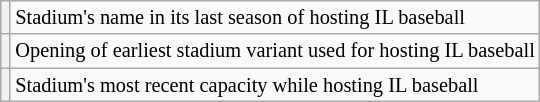<table class="wikitable plainrowheaders" style="font-size:85%">
<tr>
<th scope="row"></th>
<td>Stadium's name in its last season of hosting IL baseball</td>
</tr>
<tr>
<th scope="row"></th>
<td>Opening of earliest stadium variant used for hosting IL baseball</td>
</tr>
<tr>
<th scope="row"></th>
<td>Stadium's most recent capacity while hosting IL baseball</td>
</tr>
</table>
